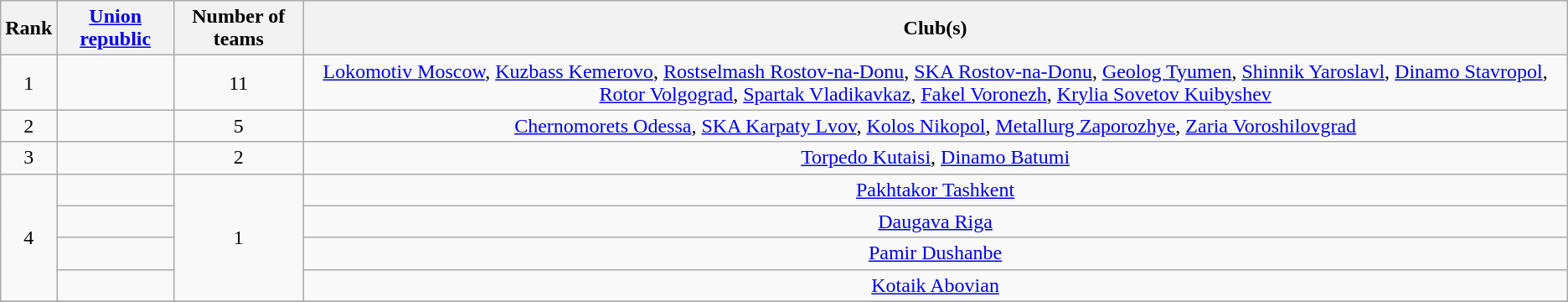<table class="wikitable">
<tr>
<th>Rank</th>
<th><a href='#'>Union republic</a></th>
<th>Number of teams</th>
<th>Club(s)</th>
</tr>
<tr>
<td align="center">1</td>
<td></td>
<td align="center">11</td>
<td align="center"><a href='#'>Lokomotiv Moscow</a>, <a href='#'>Kuzbass Kemerovo</a>, <a href='#'>Rostselmash Rostov-na-Donu</a>, <a href='#'>SKA Rostov-na-Donu</a>, <a href='#'>Geolog Tyumen</a>, <a href='#'>Shinnik Yaroslavl</a>, <a href='#'>Dinamo Stavropol</a>, <a href='#'>Rotor Volgograd</a>, <a href='#'>Spartak Vladikavkaz</a>, <a href='#'>Fakel Voronezh</a>, <a href='#'>Krylia Sovetov Kuibyshev</a></td>
</tr>
<tr>
<td align="center">2</td>
<td></td>
<td align="center">5</td>
<td align="center"><a href='#'>Chernomorets Odessa</a>, <a href='#'>SKA Karpaty Lvov</a>, <a href='#'>Kolos Nikopol</a>, <a href='#'>Metallurg Zaporozhye</a>, <a href='#'>Zaria Voroshilovgrad</a></td>
</tr>
<tr>
<td align="center">3</td>
<td></td>
<td align="center">2</td>
<td align="center"><a href='#'>Torpedo Kutaisi</a>, <a href='#'>Dinamo Batumi</a></td>
</tr>
<tr>
<td align="center" rowspan=4>4</td>
<td></td>
<td align="center" rowspan=4>1</td>
<td align="center"><a href='#'>Pakhtakor Tashkent</a></td>
</tr>
<tr>
<td></td>
<td align="center"><a href='#'>Daugava Riga</a></td>
</tr>
<tr>
<td></td>
<td align="center"><a href='#'>Pamir Dushanbe</a></td>
</tr>
<tr>
<td></td>
<td align="center"><a href='#'>Kotaik Abovian</a></td>
</tr>
<tr>
</tr>
</table>
